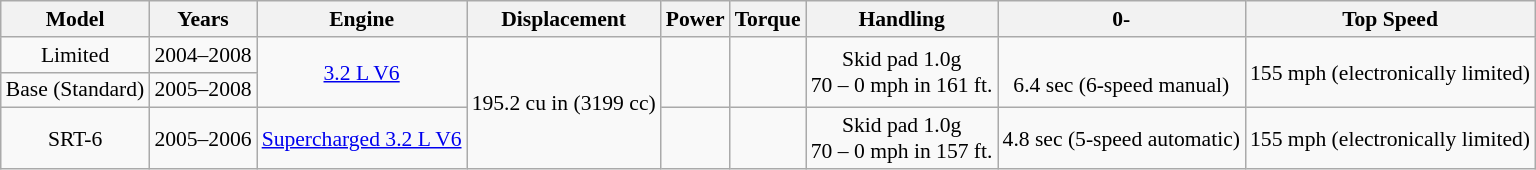<table class="wikitable" style="text-align: center; font-size:90%;">
<tr>
<th>Model</th>
<th>Years</th>
<th>Engine</th>
<th>Displacement</th>
<th>Power</th>
<th>Torque</th>
<th>Handling</th>
<th>0-</th>
<th>Top Speed</th>
</tr>
<tr>
<td>Limited</td>
<td>2004–2008</td>
<td rowspan=2><a href='#'>3.2 L V6</a></td>
<td rowspan=3>195.2 cu in (3199 cc)</td>
<td rowspan=2></td>
<td rowspan=2></td>
<td rowspan=2>Skid pad 1.0g<br>70 – 0 mph in 161 ft.</td>
<td rowspan=2><br>6.4 sec (6-speed manual)</td>
<td rowspan=2>155 mph (electronically limited)</td>
</tr>
<tr>
<td>Base (Standard)</td>
<td>2005–2008</td>
</tr>
<tr>
<td>SRT-6</td>
<td>2005–2006</td>
<td><a href='#'>Supercharged 3.2 L V6</a></td>
<td></td>
<td></td>
<td>Skid pad 1.0g<br>70 – 0 mph in 157 ft.</td>
<td>4.8 sec (5-speed automatic)</td>
<td>155 mph (electronically limited)</td>
</tr>
</table>
